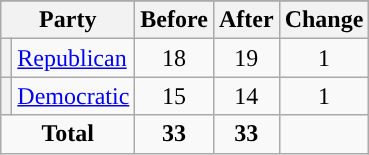<table class="wikitable" style="text-align:center;">
<tr>
</tr>
<tr>
<th colspan=2>Party</th>
<th>Before</th>
<th>After</th>
<th>Change</th>
</tr>
<tr>
<th style="background-color:"></th>
<td style="text-align:left;"><a href='#'>Republican</a></td>
<td>18</td>
<td>19</td>
<td> 1</td>
</tr>
<tr>
<th style="background-color:"></th>
<td style="text-align:left;"><a href='#'>Democratic</a></td>
<td>15</td>
<td>14</td>
<td> 1</td>
</tr>
<tr>
<td colspan=2><strong>Total</strong></td>
<td><strong>33</strong></td>
<td><strong>33</strong></td>
<td></td>
</tr>
</table>
